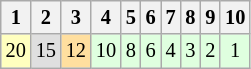<table class="wikitable" style="font-size: 85%;">
<tr>
<th>1</th>
<th>2</th>
<th>3</th>
<th>4</th>
<th>5</th>
<th>6</th>
<th>7</th>
<th>8</th>
<th>9</th>
<th>10</th>
</tr>
<tr align="center">
<td style="background:#FFFFBF;">20</td>
<td style="background:#DFDFDF;">15</td>
<td style="background:#FFDF9F;">12</td>
<td style="background:#DFFFDF;">10</td>
<td style="background:#DFFFDF;">8</td>
<td style="background:#DFFFDF;">6</td>
<td style="background:#DFFFDF;">4</td>
<td style="background:#DFFFDF;">3</td>
<td style="background:#DFFFDF;">2</td>
<td style="background:#DFFFDF;">1</td>
</tr>
</table>
